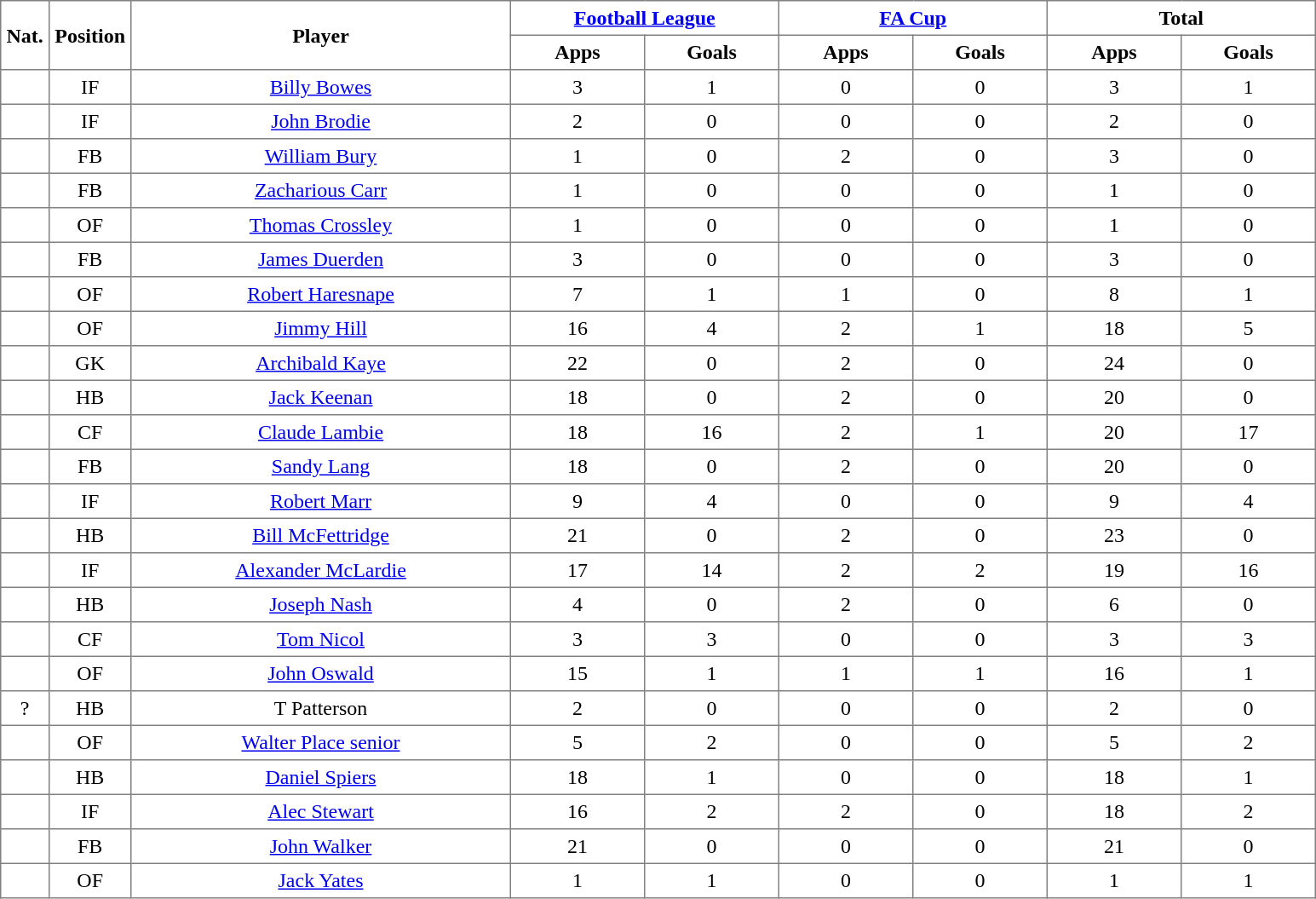<table class="toccolours" border="1" cellpadding="4" cellspacing="0" style="text-align:center; border-collapse: collapse; margin:0;">
<tr>
<th rowspan=2>Nat.</th>
<th rowspan=2>Position</th>
<th rowspan=2 style="width:18em">Player</th>
<th colspan=2 style="width:12em"><a href='#'>Football League</a></th>
<th colspan=2 style="width:12em"><a href='#'>FA Cup</a></th>
<th colspan=2 style="width:12em">Total</th>
</tr>
<tr>
<th style="width:6em">Apps</th>
<th style="width:6em">Goals</th>
<th style="width:6em">Apps</th>
<th style="width:6em">Goals</th>
<th style="width:6em">Apps</th>
<th style="width:6em">Goals</th>
</tr>
<tr>
<td></td>
<td>IF</td>
<td><a href='#'>Billy Bowes</a></td>
<td>3</td>
<td>1</td>
<td>0</td>
<td>0</td>
<td>3</td>
<td>1</td>
</tr>
<tr>
<td></td>
<td>IF</td>
<td><a href='#'>John Brodie</a></td>
<td>2</td>
<td>0</td>
<td>0</td>
<td>0</td>
<td>2</td>
<td>0</td>
</tr>
<tr>
<td></td>
<td>FB</td>
<td><a href='#'>William Bury</a></td>
<td>1</td>
<td>0</td>
<td>2</td>
<td>0</td>
<td>3</td>
<td>0</td>
</tr>
<tr>
<td></td>
<td>FB</td>
<td><a href='#'>Zacharious Carr</a></td>
<td>1</td>
<td>0</td>
<td>0</td>
<td>0</td>
<td>1</td>
<td>0</td>
</tr>
<tr>
<td></td>
<td>OF</td>
<td><a href='#'>Thomas Crossley</a></td>
<td>1</td>
<td>0</td>
<td>0</td>
<td>0</td>
<td>1</td>
<td>0</td>
</tr>
<tr>
<td></td>
<td>FB</td>
<td><a href='#'>James Duerden</a></td>
<td>3</td>
<td>0</td>
<td>0</td>
<td>0</td>
<td>3</td>
<td>0</td>
</tr>
<tr>
<td></td>
<td>OF</td>
<td><a href='#'>Robert Haresnape</a></td>
<td>7</td>
<td>1</td>
<td>1</td>
<td>0</td>
<td>8</td>
<td>1</td>
</tr>
<tr>
<td></td>
<td>OF</td>
<td><a href='#'>Jimmy Hill</a></td>
<td>16</td>
<td>4</td>
<td>2</td>
<td>1</td>
<td>18</td>
<td>5</td>
</tr>
<tr>
<td></td>
<td>GK</td>
<td><a href='#'>Archibald Kaye</a></td>
<td>22</td>
<td>0</td>
<td>2</td>
<td>0</td>
<td>24</td>
<td>0</td>
</tr>
<tr>
<td></td>
<td>HB</td>
<td><a href='#'>Jack Keenan</a></td>
<td>18</td>
<td>0</td>
<td>2</td>
<td>0</td>
<td>20</td>
<td>0</td>
</tr>
<tr>
<td></td>
<td>CF</td>
<td><a href='#'>Claude Lambie</a></td>
<td>18</td>
<td>16</td>
<td>2</td>
<td>1</td>
<td>20</td>
<td>17</td>
</tr>
<tr>
<td></td>
<td>FB</td>
<td><a href='#'>Sandy Lang</a></td>
<td>18</td>
<td>0</td>
<td>2</td>
<td>0</td>
<td>20</td>
<td>0</td>
</tr>
<tr>
<td></td>
<td>IF</td>
<td><a href='#'>Robert Marr</a></td>
<td>9</td>
<td>4</td>
<td>0</td>
<td>0</td>
<td>9</td>
<td>4</td>
</tr>
<tr>
<td></td>
<td>HB</td>
<td><a href='#'>Bill McFettridge</a></td>
<td>21</td>
<td>0</td>
<td>2</td>
<td>0</td>
<td>23</td>
<td>0</td>
</tr>
<tr>
<td></td>
<td>IF</td>
<td><a href='#'>Alexander McLardie</a></td>
<td>17</td>
<td>14</td>
<td>2</td>
<td>2</td>
<td>19</td>
<td>16</td>
</tr>
<tr>
<td></td>
<td>HB</td>
<td><a href='#'>Joseph Nash</a></td>
<td>4</td>
<td>0</td>
<td>2</td>
<td>0</td>
<td>6</td>
<td>0</td>
</tr>
<tr>
<td></td>
<td>CF</td>
<td><a href='#'>Tom Nicol</a></td>
<td>3</td>
<td>3</td>
<td>0</td>
<td>0</td>
<td>3</td>
<td>3</td>
</tr>
<tr>
<td></td>
<td>OF</td>
<td><a href='#'>John Oswald</a></td>
<td>15</td>
<td>1</td>
<td>1</td>
<td>1</td>
<td>16</td>
<td>1</td>
</tr>
<tr>
<td>?</td>
<td>HB</td>
<td>T Patterson</td>
<td>2</td>
<td>0</td>
<td>0</td>
<td>0</td>
<td>2</td>
<td>0</td>
</tr>
<tr>
<td></td>
<td>OF</td>
<td><a href='#'>Walter Place senior</a></td>
<td>5</td>
<td>2</td>
<td>0</td>
<td>0</td>
<td>5</td>
<td>2</td>
</tr>
<tr>
<td></td>
<td>HB</td>
<td><a href='#'>Daniel Spiers</a></td>
<td>18</td>
<td>1</td>
<td>0</td>
<td>0</td>
<td>18</td>
<td>1</td>
</tr>
<tr>
<td></td>
<td>IF</td>
<td><a href='#'>Alec Stewart</a></td>
<td>16</td>
<td>2</td>
<td>2</td>
<td>0</td>
<td>18</td>
<td>2</td>
</tr>
<tr>
<td></td>
<td>FB</td>
<td><a href='#'>John Walker</a></td>
<td>21</td>
<td>0</td>
<td>0</td>
<td>0</td>
<td>21</td>
<td>0</td>
</tr>
<tr>
<td></td>
<td>OF</td>
<td><a href='#'>Jack Yates</a></td>
<td>1</td>
<td>1</td>
<td>0</td>
<td>0</td>
<td>1</td>
<td>1</td>
</tr>
</table>
